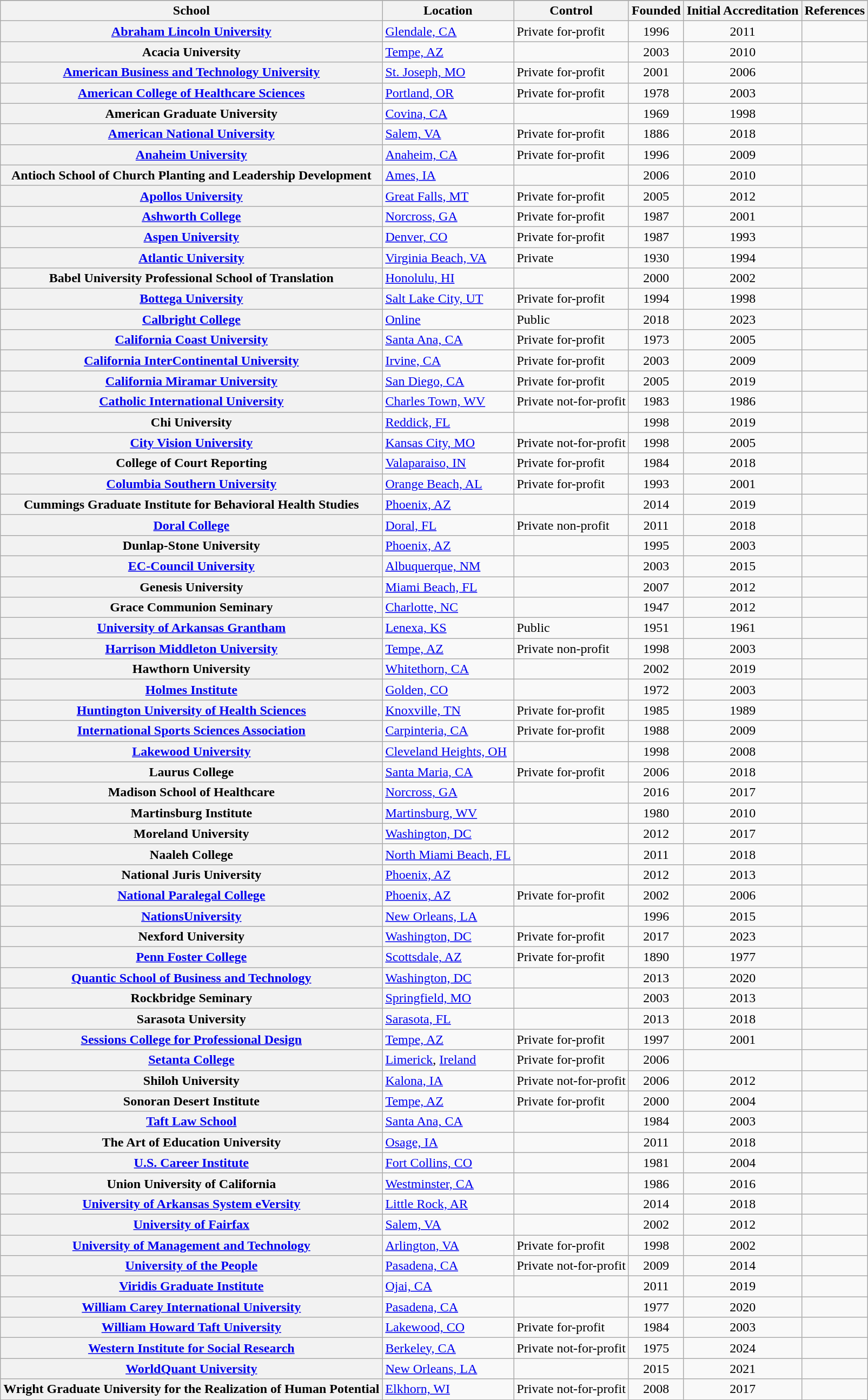<table class="wikitable sortable plainrowheaders" style="text-align:left;">
<tr>
</tr>
<tr>
<th scope="col">School</th>
<th scope="col">Location</th>
<th scope="col">Control</th>
<th scope="col">Founded</th>
<th scope="col">Initial Accreditation</th>
<th scope="col">References</th>
</tr>
<tr>
<th scope="row"><a href='#'>Abraham Lincoln University</a></th>
<td align="left"><a href='#'>Glendale, CA</a></td>
<td align="left">Private for-profit</td>
<td align="center">1996</td>
<td align="center">2011</td>
<td align="center"></td>
</tr>
<tr>
<th scope="row">Acacia University</th>
<td align="left"><a href='#'>Tempe, AZ</a></td>
<td align="left"></td>
<td align="center">2003</td>
<td align="center">2010</td>
<td align="center"></td>
</tr>
<tr>
<th scope="row"><a href='#'>American Business and Technology University</a></th>
<td align="left"><a href='#'>St. Joseph, MO</a></td>
<td align="left">Private for-profit</td>
<td align="center">2001</td>
<td align="center">2006</td>
<td align="center"></td>
</tr>
<tr>
<th scope="row"><a href='#'>American College of Healthcare Sciences</a></th>
<td align="left"><a href='#'>Portland, OR</a></td>
<td align="left">Private for-profit</td>
<td align="center">1978</td>
<td align="center">2003</td>
<td align="center"></td>
</tr>
<tr>
<th scope="row">American Graduate University</th>
<td align="left"><a href='#'>Covina, CA</a></td>
<td align="left"></td>
<td align="center">1969</td>
<td align="center">1998</td>
<td align="center"></td>
</tr>
<tr>
<th scope="row"><a href='#'>American National University</a></th>
<td align="left"><a href='#'>Salem, VA</a></td>
<td align="left">Private for-profit</td>
<td align="center">1886</td>
<td align="center">2018</td>
<td align="center"></td>
</tr>
<tr>
<th scope="row"><a href='#'>Anaheim University</a></th>
<td align="left"><a href='#'>Anaheim, CA</a></td>
<td align="left">Private for-profit</td>
<td align="center">1996</td>
<td align="center">2009</td>
<td align="center"></td>
</tr>
<tr>
<th scope="row">Antioch School of Church Planting and Leadership Development</th>
<td align="left"><a href='#'>Ames, IA</a></td>
<td align="left"></td>
<td align="center">2006</td>
<td align="center">2010</td>
<td align="center"></td>
</tr>
<tr>
<th scope="row"><a href='#'>Apollos University</a></th>
<td align="left"><a href='#'>Great Falls, MT</a></td>
<td align="left">Private for-profit</td>
<td align="center">2005</td>
<td align="center">2012</td>
<td align="center"></td>
</tr>
<tr>
<th scope="row"><a href='#'>Ashworth College</a></th>
<td align="left"><a href='#'>Norcross, GA</a></td>
<td align="left">Private for-profit</td>
<td align="center">1987</td>
<td align="center">2001</td>
<td align="center"></td>
</tr>
<tr>
<th scope="row"><a href='#'>Aspen University</a></th>
<td align="left"><a href='#'>Denver, CO</a></td>
<td align="left">Private for-profit</td>
<td align="center">1987</td>
<td align="center">1993</td>
<td align="center"></td>
</tr>
<tr>
<th scope="row"><a href='#'>Atlantic University</a></th>
<td align="left"><a href='#'>Virginia Beach, VA</a></td>
<td align="left">Private</td>
<td align="center">1930</td>
<td align="center">1994</td>
<td align="center"></td>
</tr>
<tr>
<th scope="row">Babel University Professional School of Translation</th>
<td align="left"><a href='#'>Honolulu, HI</a></td>
<td align="left"></td>
<td align="center">2000</td>
<td align="center">2002</td>
<td align="center"></td>
</tr>
<tr>
<th scope="row"><a href='#'>Bottega University</a></th>
<td align="left"><a href='#'>Salt Lake City, UT</a></td>
<td align="left">Private for-profit</td>
<td align="center">1994</td>
<td align="center">1998</td>
<td align="center"></td>
</tr>
<tr>
<th scope="row"><a href='#'>Calbright College</a></th>
<td align="left"><a href='#'>Online</a></td>
<td align="left">Public</td>
<td align="center">2018</td>
<td align="center">2023</td>
<td align="center"></td>
</tr>
<tr>
<th scope="row"><a href='#'>California Coast University</a></th>
<td align="left"><a href='#'>Santa Ana, CA</a></td>
<td align="left">Private for-profit</td>
<td align="center">1973</td>
<td align="center">2005</td>
<td align="center"></td>
</tr>
<tr>
<th scope="row"><a href='#'>California InterContinental University</a></th>
<td align="left"><a href='#'>Irvine, CA</a></td>
<td align="left">Private for-profit</td>
<td align="center">2003</td>
<td align="center">2009</td>
<td align="center"></td>
</tr>
<tr>
<th scope="row"><a href='#'>California Miramar University</a></th>
<td align="left"><a href='#'>San Diego, CA</a></td>
<td align="left">Private for-profit</td>
<td align="center">2005</td>
<td align="center">2019</td>
<td align="center"></td>
</tr>
<tr>
<th scope="row"><a href='#'>Catholic International University</a></th>
<td align="left"><a href='#'>Charles Town, WV</a></td>
<td align="left">Private not-for-profit</td>
<td align="center">1983</td>
<td align="center">1986</td>
<td align="center"></td>
</tr>
<tr>
<th scope="row">Chi University</th>
<td align="left"><a href='#'>Reddick, FL</a></td>
<td align="left"></td>
<td align="center">1998</td>
<td align="center">2019</td>
<td align="center"></td>
</tr>
<tr>
<th scope="row"><a href='#'>City Vision University</a></th>
<td align="left"><a href='#'>Kansas City, MO</a></td>
<td align="left">Private not-for-profit</td>
<td align="center">1998</td>
<td align="center">2005</td>
<td align="center"></td>
</tr>
<tr>
<th scope="row">College of Court Reporting</th>
<td align="left"><a href='#'>Valaparaiso, IN</a></td>
<td align="left">Private for-profit</td>
<td align="center">1984</td>
<td align="center">2018</td>
<td align="center"></td>
</tr>
<tr>
<th scope="row"><a href='#'>Columbia Southern University</a></th>
<td align="left"><a href='#'>Orange Beach, AL</a></td>
<td align="left">Private for-profit</td>
<td align="center">1993</td>
<td align="center">2001</td>
<td align="center"></td>
</tr>
<tr>
<th scope="row">Cummings Graduate Institute for Behavioral Health Studies</th>
<td align="left"><a href='#'>Phoenix, AZ</a></td>
<td align="left"></td>
<td align="center">2014</td>
<td align="center">2019</td>
<td align="center"></td>
</tr>
<tr>
<th scope="row"><a href='#'>Doral College</a></th>
<td align="left"><a href='#'>Doral, FL</a></td>
<td align="left">Private non-profit</td>
<td align="center">2011</td>
<td align="center">2018</td>
<td align="center"></td>
</tr>
<tr>
<th scope="row">Dunlap-Stone University</th>
<td align="left"><a href='#'>Phoenix, AZ</a></td>
<td align="left"></td>
<td align="center">1995</td>
<td align="center">2003</td>
<td align="center"></td>
</tr>
<tr>
<th scope="row"><a href='#'>EC-Council University</a></th>
<td align="left"><a href='#'>Albuquerque, NM</a></td>
<td align="left"></td>
<td align="center">2003</td>
<td align="center">2015</td>
<td align="center"></td>
</tr>
<tr>
<th scope="row">Genesis University</th>
<td align="left"><a href='#'>Miami Beach, FL</a></td>
<td align="left"></td>
<td align="center">2007</td>
<td align="center">2012</td>
<td align="center"></td>
</tr>
<tr>
<th scope="row">Grace Communion Seminary</th>
<td align="left"><a href='#'>Charlotte, NC</a></td>
<td align="left"></td>
<td align="center">1947</td>
<td align="center">2012</td>
<td align="center"></td>
</tr>
<tr>
<th scope="row"><a href='#'>University of Arkansas Grantham</a></th>
<td align="left"><a href='#'>Lenexa, KS</a></td>
<td align="left">Public</td>
<td align="center">1951</td>
<td align="center">1961</td>
<td align="center"></td>
</tr>
<tr>
<th scope="row"><a href='#'>Harrison Middleton University</a></th>
<td align="left"><a href='#'>Tempe, AZ</a></td>
<td align="left">Private non-profit</td>
<td align="center">1998</td>
<td align="center">2003</td>
<td align="center"></td>
</tr>
<tr>
<th scope="row">Hawthorn University</th>
<td align="left"><a href='#'>Whitethorn, CA</a></td>
<td align="left"></td>
<td align="center">2002</td>
<td align="center">2019</td>
<td align="center"></td>
</tr>
<tr>
<th scope="row"><a href='#'>Holmes Institute</a></th>
<td align="left"><a href='#'>Golden, CO</a></td>
<td align="left"></td>
<td align="center">1972</td>
<td align="center">2003</td>
<td align="center"></td>
</tr>
<tr>
<th scope="row"><a href='#'>Huntington University of Health Sciences</a></th>
<td align="left"><a href='#'>Knoxville, TN</a></td>
<td align="left">Private for-profit</td>
<td align="center">1985</td>
<td align="center">1989</td>
<td align="center"></td>
</tr>
<tr>
<th scope="row"><a href='#'>International Sports Sciences Association</a></th>
<td align="left"><a href='#'>Carpinteria, CA</a></td>
<td align="left">Private for-profit</td>
<td align="center">1988</td>
<td align="center">2009</td>
<td align="center"></td>
</tr>
<tr>
<th scope="row"><a href='#'>Lakewood University</a></th>
<td align="left"><a href='#'>Cleveland Heights, OH</a></td>
<td align="left"></td>
<td align="center">1998</td>
<td align="center">2008</td>
<td align="center"></td>
</tr>
<tr>
<th scope="row">Laurus College</th>
<td align="left"><a href='#'>Santa Maria, CA</a></td>
<td align="left">Private for-profit</td>
<td align="center">2006</td>
<td align="center">2018</td>
<td align="center"></td>
</tr>
<tr>
<th scope="row">Madison School of Healthcare</th>
<td align="left"><a href='#'>Norcross, GA</a></td>
<td align="left"></td>
<td align="center">2016</td>
<td align="center">2017</td>
<td align="center"></td>
</tr>
<tr>
<th scope="row">Martinsburg Institute</th>
<td align="left"><a href='#'>Martinsburg, WV</a></td>
<td align="left"></td>
<td align="center">1980</td>
<td align="center">2010</td>
<td align="center"></td>
</tr>
<tr>
<th scope="row">Moreland University</th>
<td align="left"><a href='#'>Washington, DC</a></td>
<td align="left"></td>
<td align="center">2012</td>
<td align="center">2017</td>
<td align="center"></td>
</tr>
<tr>
<th scope="row">Naaleh College</th>
<td align="left"><a href='#'>North Miami Beach, FL</a></td>
<td align="left"></td>
<td align="center">2011</td>
<td align="center">2018</td>
<td align="center"></td>
</tr>
<tr>
<th scope="row">National Juris University</th>
<td align="left"><a href='#'>Phoenix, AZ</a></td>
<td align="left"></td>
<td align="center">2012</td>
<td align="center">2013</td>
<td align="center"></td>
</tr>
<tr>
<th scope="row"><a href='#'>National Paralegal College</a></th>
<td align="left"><a href='#'>Phoenix, AZ</a></td>
<td align="left">Private for-profit</td>
<td align="center">2002</td>
<td align="center">2006</td>
<td align="center"></td>
</tr>
<tr>
<th scope="row"><a href='#'>NationsUniversity</a></th>
<td align="left"><a href='#'>New Orleans, LA</a></td>
<td align="left"></td>
<td align="center">1996</td>
<td align="center">2015</td>
<td align="center"></td>
</tr>
<tr>
<th scope="row">Nexford University</th>
<td align="left"><a href='#'>Washington, DC</a></td>
<td align="left">Private for-profit</td>
<td align="center">2017</td>
<td align="center">2023</td>
<td align="center"></td>
</tr>
<tr>
<th scope="row"><a href='#'>Penn Foster College</a></th>
<td align="left"><a href='#'>Scottsdale, AZ</a></td>
<td align="left">Private for-profit</td>
<td align="center">1890</td>
<td align="center">1977</td>
<td align="center"></td>
</tr>
<tr>
<th scope="row"><a href='#'>Quantic School of Business and Technology</a></th>
<td align="left"><a href='#'>Washington, DC</a></td>
<td align="left"></td>
<td align="center">2013</td>
<td align="center">2020</td>
<td align="center"></td>
</tr>
<tr>
<th scope="row">Rockbridge Seminary</th>
<td align="left"><a href='#'>Springfield, MO</a></td>
<td align="left"></td>
<td align="center">2003</td>
<td align="center">2013</td>
<td align="center"></td>
</tr>
<tr>
<th scope="row">Sarasota University</th>
<td align="left"><a href='#'>Sarasota, FL</a></td>
<td align="left"></td>
<td align="center">2013</td>
<td align="center">2018</td>
<td align="center"></td>
</tr>
<tr>
<th scope="row"><a href='#'>Sessions College for Professional Design</a></th>
<td align="left"><a href='#'>Tempe, AZ</a></td>
<td align="left">Private for-profit</td>
<td align="center">1997</td>
<td align="center">2001</td>
<td align="center"></td>
</tr>
<tr>
<th scope="row"><a href='#'>Setanta College</a></th>
<td align="left"><a href='#'>Limerick</a>, <a href='#'>Ireland</a></td>
<td align="left">Private for-profit</td>
<td align="center">2006</td>
<td align="center"></td>
<td align="center"></td>
</tr>
<tr>
<th scope="row">Shiloh University</th>
<td align="left"><a href='#'>Kalona, IA</a></td>
<td align="left">Private not-for-profit</td>
<td align="center">2006</td>
<td align="center">2012</td>
<td align="center"></td>
</tr>
<tr>
<th scope="row">Sonoran Desert Institute</th>
<td align="left"><a href='#'>Tempe, AZ</a></td>
<td align="left">Private for-profit</td>
<td align="center">2000</td>
<td align="center">2004</td>
<td align="center"></td>
</tr>
<tr>
<th scope="row"><a href='#'>Taft Law School</a></th>
<td align="left"><a href='#'>Santa Ana, CA</a></td>
<td align="left"></td>
<td align="center">1984</td>
<td align="center">2003</td>
<td align="center"></td>
</tr>
<tr>
<th scope="row">The Art of Education University</th>
<td align="left"><a href='#'>Osage, IA</a></td>
<td align="left"></td>
<td align="center">2011</td>
<td align="center">2018</td>
<td align="center"></td>
</tr>
<tr>
<th scope="row"><a href='#'>U.S. Career Institute</a></th>
<td align="left"><a href='#'>Fort Collins, CO</a></td>
<td align="left"></td>
<td align="center">1981</td>
<td align="center">2004</td>
<td align="center"></td>
</tr>
<tr>
<th scope="row">Union University of California</th>
<td align="left"><a href='#'>Westminster, CA</a></td>
<td align="left"></td>
<td align="center">1986</td>
<td align="center">2016</td>
<td align="center"></td>
</tr>
<tr>
<th scope="row"><a href='#'>University of Arkansas System eVersity</a></th>
<td align="left"><a href='#'>Little Rock, AR</a></td>
<td align="left"></td>
<td align="center">2014</td>
<td align="center">2018</td>
<td align="center"></td>
</tr>
<tr>
<th scope="row"><a href='#'>University of Fairfax</a></th>
<td align="left"><a href='#'>Salem, VA</a></td>
<td align="left"></td>
<td align="center">2002</td>
<td align="center">2012</td>
<td align="center"></td>
</tr>
<tr>
<th scope="row"><a href='#'>University of Management and Technology</a></th>
<td align="left"><a href='#'>Arlington, VA</a></td>
<td align="left">Private for-profit</td>
<td align="center">1998</td>
<td align="center">2002</td>
<td align="center"></td>
</tr>
<tr>
<th scope="row"><a href='#'>University of the People</a></th>
<td align="left"><a href='#'>Pasadena, CA</a></td>
<td align="left">Private not-for-profit</td>
<td align="center">2009</td>
<td align="center">2014</td>
<td align="center"></td>
</tr>
<tr>
<th scope="row"><a href='#'>Viridis Graduate Institute</a></th>
<td align="left"><a href='#'>Ojai, CA</a></td>
<td align="left"></td>
<td align="center">2011</td>
<td align="center">2019</td>
<td align="center"></td>
</tr>
<tr>
<th scope="row"><a href='#'>William Carey International University</a></th>
<td align="left"><a href='#'>Pasadena, CA</a></td>
<td align="left"></td>
<td align="center">1977</td>
<td align="center">2020</td>
<td align="center"></td>
</tr>
<tr>
<th scope="row"><a href='#'>William Howard Taft University</a></th>
<td align="left"><a href='#'>Lakewood, CO</a></td>
<td align="left">Private for-profit</td>
<td align="center">1984</td>
<td align="center">2003</td>
<td align="center"></td>
</tr>
<tr>
<th scope="row"><a href='#'>Western Institute for Social Research</a></th>
<td align="left"><a href='#'>Berkeley, CA</a></td>
<td align="left">Private not-for-profit</td>
<td align="center">1975</td>
<td align="center">2024</td>
<td align="center"></td>
</tr>
<tr>
<th scope="row"><a href='#'>WorldQuant University</a></th>
<td align="left"><a href='#'>New Orleans, LA</a></td>
<td align="left"></td>
<td align="center">2015</td>
<td align="center">2021</td>
<td align="center"></td>
</tr>
<tr>
<th scope="row">Wright Graduate University for the Realization of Human Potential</th>
<td align="left"><a href='#'>Elkhorn, WI</a></td>
<td align="left">Private not-for-profit</td>
<td align="center">2008</td>
<td align="center">2017</td>
<td align="center"></td>
</tr>
</table>
